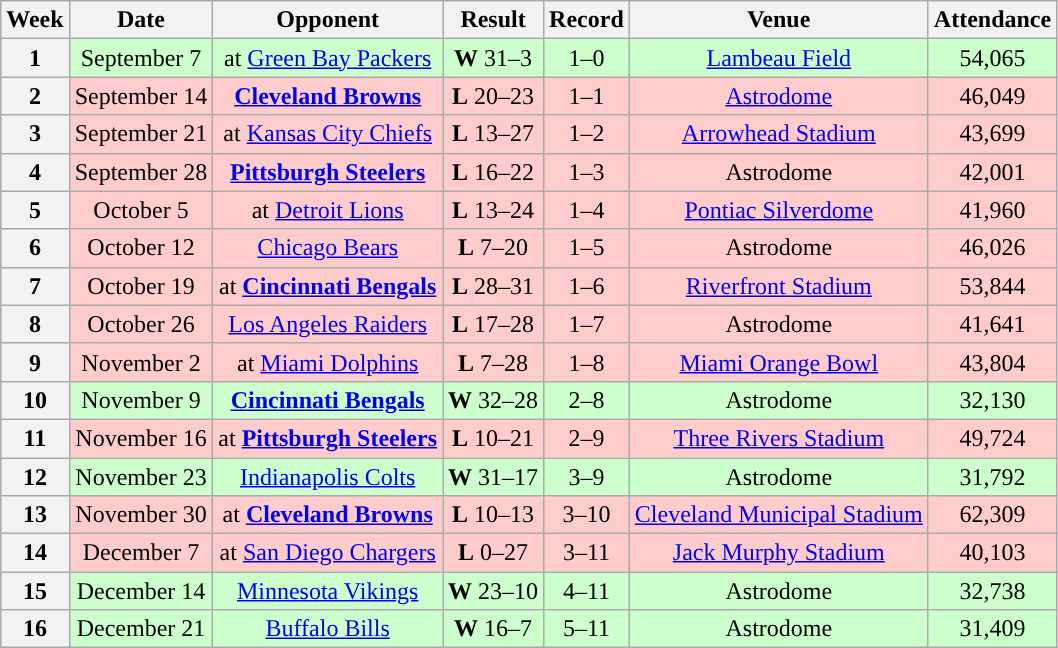<table class="wikitable" style="text-align:center">
<tr>
<th>Week</th>
<th>Date</th>
<th>Opponent</th>
<th>Result</th>
<th>Record</th>
<th>Venue</th>
<th>Attendance</th>
</tr>
<tr style="background:#cfc">
<th>1</th>
<td>September 7</td>
<td>at <a href='#'>Green Bay Packers</a></td>
<td><strong>W</strong> 31–3</td>
<td>1–0</td>
<td><a href='#'>Lambeau Field</a></td>
<td>54,065</td>
</tr>
<tr style="background:#fcc">
<th>2</th>
<td>September 14</td>
<td><strong><a href='#'>Cleveland Browns</a></strong></td>
<td><strong>L</strong> 20–23</td>
<td>1–1</td>
<td><a href='#'>Astrodome</a></td>
<td>46,049</td>
</tr>
<tr style="background:#fcc">
<th>3</th>
<td>September 21</td>
<td>at <a href='#'>Kansas City Chiefs</a></td>
<td><strong>L</strong> 13–27</td>
<td>1–2</td>
<td><a href='#'>Arrowhead Stadium</a></td>
<td>43,699</td>
</tr>
<tr style="background:#fcc">
<th>4</th>
<td>September 28</td>
<td><strong><a href='#'>Pittsburgh Steelers</a></strong></td>
<td><strong>L</strong> 16–22</td>
<td>1–3</td>
<td>Astrodome</td>
<td>42,001</td>
</tr>
<tr style="background:#fcc">
<th>5</th>
<td>October 5</td>
<td>at <a href='#'>Detroit Lions</a></td>
<td><strong>L</strong> 13–24</td>
<td>1–4</td>
<td><a href='#'>Pontiac Silverdome</a></td>
<td>41,960</td>
</tr>
<tr style="background:#fcc">
<th>6</th>
<td>October 12</td>
<td><a href='#'>Chicago Bears</a></td>
<td><strong>L</strong> 7–20</td>
<td>1–5</td>
<td>Astrodome</td>
<td>46,026</td>
</tr>
<tr style="background:#fcc">
<th>7</th>
<td>October 19</td>
<td>at <strong><a href='#'>Cincinnati Bengals</a></strong></td>
<td><strong>L</strong> 28–31</td>
<td>1–6</td>
<td><a href='#'>Riverfront Stadium</a></td>
<td>53,844</td>
</tr>
<tr style="background:#fcc">
<th>8</th>
<td>October 26</td>
<td><a href='#'>Los Angeles Raiders</a></td>
<td><strong>L</strong> 17–28</td>
<td>1–7</td>
<td>Astrodome</td>
<td>41,641</td>
</tr>
<tr style="background:#fcc">
<th>9</th>
<td>November 2</td>
<td>at <a href='#'>Miami Dolphins</a></td>
<td><strong>L</strong> 7–28</td>
<td>1–8</td>
<td><a href='#'>Miami Orange Bowl</a></td>
<td>43,804</td>
</tr>
<tr style="background:#cfc">
<th>10</th>
<td>November 9</td>
<td><strong><a href='#'>Cincinnati Bengals</a></strong></td>
<td><strong>W</strong> 32–28</td>
<td>2–8</td>
<td>Astrodome</td>
<td>32,130</td>
</tr>
<tr style="background:#fcc">
<th>11</th>
<td>November 16</td>
<td>at <strong><a href='#'>Pittsburgh Steelers</a></strong></td>
<td><strong>L</strong> 10–21</td>
<td>2–9</td>
<td><a href='#'>Three Rivers Stadium</a></td>
<td>49,724</td>
</tr>
<tr style="background:#cfc">
<th>12</th>
<td>November 23</td>
<td><a href='#'>Indianapolis Colts</a></td>
<td><strong>W</strong> 31–17</td>
<td>3–9</td>
<td>Astrodome</td>
<td>31,792</td>
</tr>
<tr style="background:#fcc">
<th>13</th>
<td>November 30</td>
<td>at <strong><a href='#'>Cleveland Browns</a></strong></td>
<td><strong>L</strong> 10–13</td>
<td>3–10</td>
<td><a href='#'>Cleveland Municipal Stadium</a></td>
<td>62,309</td>
</tr>
<tr style="background:#fcc">
<th>14</th>
<td>December 7</td>
<td>at <a href='#'>San Diego Chargers</a></td>
<td><strong>L</strong> 0–27</td>
<td>3–11</td>
<td><a href='#'>Jack Murphy Stadium</a></td>
<td>40,103</td>
</tr>
<tr style="background:#cfc">
<th>15</th>
<td>December 14</td>
<td><a href='#'>Minnesota Vikings</a></td>
<td><strong>W</strong> 23–10</td>
<td>4–11</td>
<td>Astrodome</td>
<td>32,738</td>
</tr>
<tr style="background:#cfc">
<th>16</th>
<td>December 21</td>
<td><a href='#'>Buffalo Bills</a></td>
<td><strong>W</strong> 16–7</td>
<td>5–11</td>
<td>Astrodome</td>
<td>31,409</td>
</tr>
</table>
